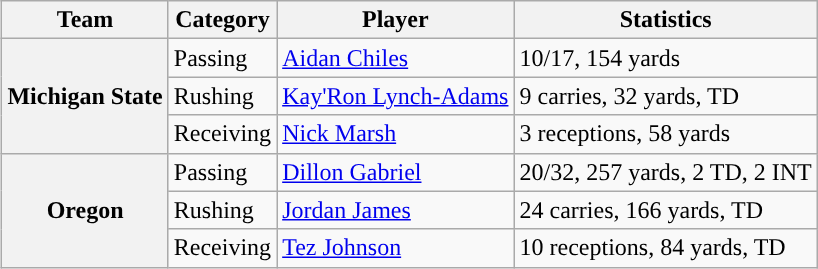<table class="wikitable" style="float:right">
<tr>
<th>Team</th>
<th>Category</th>
<th>Player</th>
<th>Statistics</th>
</tr>
<tr>
<th rowspan=3>Michigan State</th>
<td>Passing</td>
<td><a href='#'>Aidan Chiles</a></td>
<td>10/17, 154 yards</td>
</tr>
<tr>
<td>Rushing</td>
<td><a href='#'>Kay'Ron Lynch-Adams</a></td>
<td>9 carries, 32 yards, TD</td>
</tr>
<tr>
<td>Receiving</td>
<td><a href='#'>Nick Marsh</a></td>
<td>3 receptions, 58 yards</td>
</tr>
<tr>
<th rowspan=3>Oregon</th>
<td>Passing</td>
<td><a href='#'>Dillon Gabriel</a></td>
<td>20/32, 257 yards, 2 TD, 2 INT</td>
</tr>
<tr>
<td>Rushing</td>
<td><a href='#'>Jordan James</a></td>
<td>24 carries, 166 yards, TD</td>
</tr>
<tr>
<td>Receiving</td>
<td><a href='#'>Tez Johnson</a></td>
<td>10 receptions, 84 yards, TD</td>
</tr>
</table>
